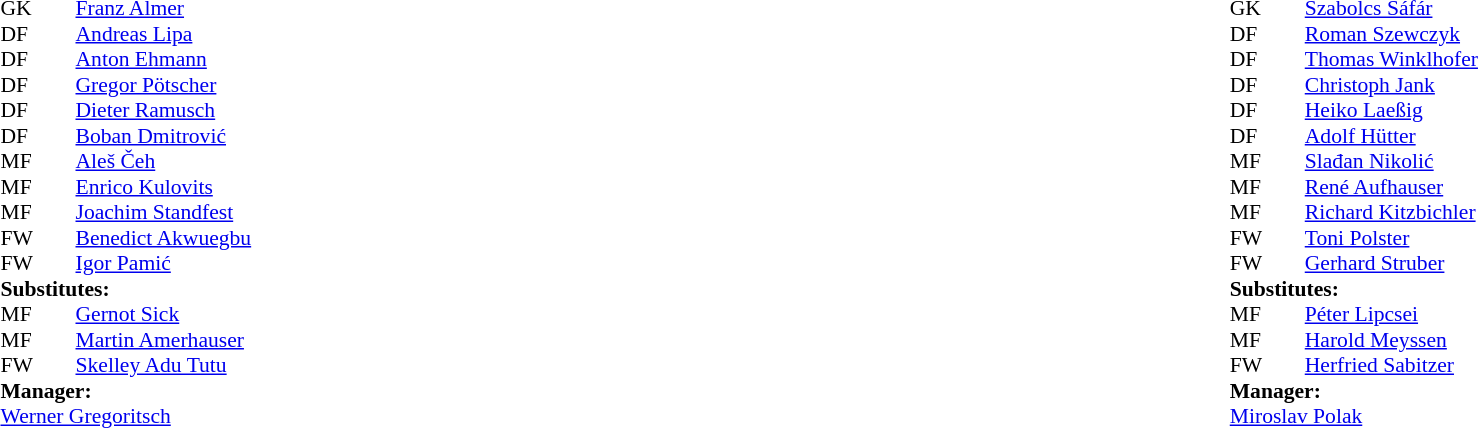<table width="100%">
<tr>
<td valign="top" width="50%"><br><table style="font-size: 90%" cellspacing="0" cellpadding="0">
<tr>
<td colspan="4"></td>
</tr>
<tr>
<th width="25"></th>
<th width="25"></th>
<th width="200"></th>
<th></th>
</tr>
<tr>
<td>GK</td>
<td></td>
<td> <a href='#'>Franz Almer</a></td>
</tr>
<tr>
<td>DF</td>
<td></td>
<td> <a href='#'>Andreas Lipa</a></td>
<td></td>
</tr>
<tr>
<td>DF</td>
<td></td>
<td> <a href='#'>Anton Ehmann</a></td>
<td></td>
</tr>
<tr>
<td>DF</td>
<td></td>
<td> <a href='#'>Gregor Pötscher</a></td>
</tr>
<tr>
<td>DF</td>
<td></td>
<td> <a href='#'>Dieter Ramusch</a></td>
</tr>
<tr>
<td>DF</td>
<td></td>
<td> <a href='#'>Boban Dmitrović</a></td>
<td></td>
<td></td>
</tr>
<tr>
<td>MF</td>
<td></td>
<td> <a href='#'>Aleš Čeh</a></td>
</tr>
<tr>
<td>MF</td>
<td></td>
<td> <a href='#'>Enrico Kulovits</a></td>
</tr>
<tr>
<td>MF</td>
<td></td>
<td> <a href='#'>Joachim Standfest</a></td>
<td></td>
<td></td>
</tr>
<tr>
<td>FW</td>
<td></td>
<td> <a href='#'>Benedict Akwuegbu</a></td>
<td></td>
<td></td>
</tr>
<tr>
<td>FW</td>
<td></td>
<td> <a href='#'>Igor Pamić</a></td>
<td></td>
</tr>
<tr>
<td colspan=4><strong>Substitutes:</strong></td>
</tr>
<tr>
<td>MF</td>
<td></td>
<td> <a href='#'>Gernot Sick</a></td>
<td></td>
<td></td>
</tr>
<tr>
<td>MF</td>
<td></td>
<td> <a href='#'>Martin Amerhauser</a></td>
<td></td>
<td></td>
</tr>
<tr>
<td>FW</td>
<td></td>
<td> <a href='#'>Skelley Adu Tutu</a></td>
<td></td>
<td></td>
</tr>
<tr>
<td colspan=4><strong>Manager:</strong></td>
</tr>
<tr>
<td colspan="4"> <a href='#'>Werner Gregoritsch</a></td>
</tr>
</table>
</td>
<td valign="top" width="50%"><br><table style="font-size: 90%" cellspacing="0" cellpadding="0" align="center">
<tr>
<td colspan="4"></td>
</tr>
<tr>
<th width="25"></th>
<th width="25"></th>
<th width="200"></th>
<th></th>
</tr>
<tr>
<td>GK</td>
<td></td>
<td> <a href='#'>Szabolcs Sáfár</a></td>
</tr>
<tr>
<td>DF</td>
<td></td>
<td> <a href='#'>Roman Szewczyk</a></td>
<td></td>
<td></td>
</tr>
<tr>
<td>DF</td>
<td></td>
<td> <a href='#'>Thomas Winklhofer</a></td>
</tr>
<tr>
<td>DF</td>
<td></td>
<td> <a href='#'>Christoph Jank</a></td>
</tr>
<tr>
<td>DF</td>
<td></td>
<td> <a href='#'>Heiko Laeßig</a></td>
<td></td>
</tr>
<tr>
<td>DF</td>
<td></td>
<td> <a href='#'>Adolf Hütter</a></td>
<td></td>
<td></td>
</tr>
<tr>
<td>MF</td>
<td></td>
<td> <a href='#'>Slađan Nikolić</a></td>
</tr>
<tr>
<td>MF</td>
<td></td>
<td> <a href='#'>René Aufhauser</a></td>
</tr>
<tr>
<td>MF</td>
<td></td>
<td> <a href='#'>Richard Kitzbichler</a></td>
</tr>
<tr>
<td>FW</td>
<td></td>
<td> <a href='#'>Toni Polster</a></td>
<td></td>
<td></td>
</tr>
<tr>
<td>FW</td>
<td></td>
<td> <a href='#'>Gerhard Struber</a></td>
</tr>
<tr>
<td colspan=4><strong>Substitutes:</strong></td>
</tr>
<tr>
<td>MF</td>
<td></td>
<td> <a href='#'>Péter Lipcsei</a></td>
<td></td>
<td></td>
</tr>
<tr>
<td>MF</td>
<td></td>
<td> <a href='#'>Harold Meyssen</a></td>
<td></td>
<td></td>
</tr>
<tr>
<td>FW</td>
<td></td>
<td> <a href='#'>Herfried Sabitzer</a></td>
<td></td>
<td></td>
</tr>
<tr>
<td colspan=4><strong>Manager:</strong></td>
</tr>
<tr>
<td colspan="4"> <a href='#'>Miroslav Polak</a></td>
</tr>
</table>
</td>
</tr>
</table>
